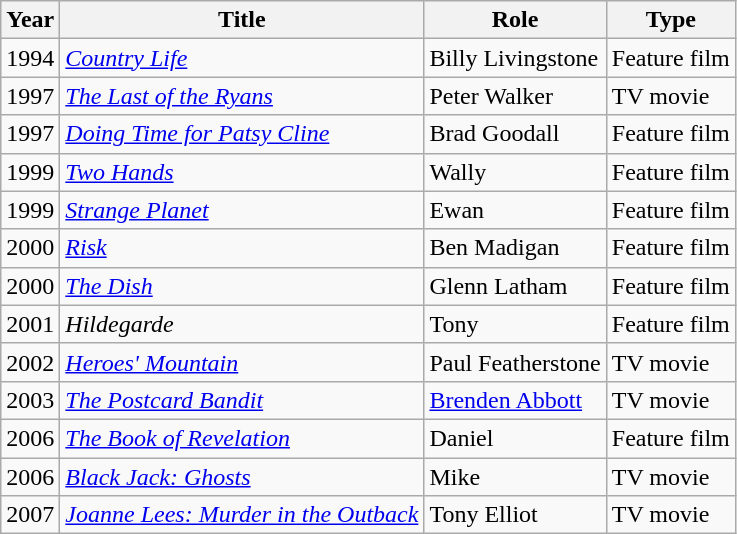<table class="wikitable">
<tr>
<th>Year</th>
<th>Title</th>
<th>Role</th>
<th>Type</th>
</tr>
<tr>
<td>1994</td>
<td><em><a href='#'>Country Life</a></em></td>
<td>Billy Livingstone</td>
<td>Feature film</td>
</tr>
<tr>
<td>1997</td>
<td><em><a href='#'>The Last of the Ryans</a></em></td>
<td>Peter Walker</td>
<td>TV movie</td>
</tr>
<tr>
<td>1997</td>
<td><em><a href='#'>Doing Time for Patsy Cline</a></em></td>
<td>Brad Goodall</td>
<td>Feature film</td>
</tr>
<tr>
<td>1999</td>
<td><em><a href='#'>Two Hands</a></em></td>
<td>Wally</td>
<td>Feature film</td>
</tr>
<tr>
<td>1999</td>
<td><em><a href='#'>Strange Planet</a></em></td>
<td>Ewan</td>
<td>Feature film</td>
</tr>
<tr>
<td>2000</td>
<td><em><a href='#'>Risk</a></em></td>
<td>Ben Madigan</td>
<td>Feature film</td>
</tr>
<tr>
<td>2000</td>
<td><em><a href='#'>The Dish</a></em></td>
<td>Glenn Latham</td>
<td>Feature film</td>
</tr>
<tr>
<td>2001</td>
<td><em>Hildegarde</em></td>
<td>Tony</td>
<td>Feature film</td>
</tr>
<tr>
<td>2002</td>
<td><em><a href='#'>Heroes' Mountain</a></em></td>
<td>Paul Featherstone</td>
<td>TV movie</td>
</tr>
<tr>
<td>2003</td>
<td><em><a href='#'>The Postcard Bandit</a></em></td>
<td><a href='#'>Brenden Abbott</a></td>
<td>TV movie</td>
</tr>
<tr>
<td>2006</td>
<td><em><a href='#'>The Book of Revelation</a></em></td>
<td>Daniel</td>
<td>Feature film</td>
</tr>
<tr>
<td>2006</td>
<td><em><a href='#'>Black Jack: Ghosts</a></em></td>
<td>Mike</td>
<td>TV movie</td>
</tr>
<tr>
<td>2007</td>
<td><em><a href='#'>Joanne Lees: Murder in the Outback</a></em></td>
<td>Tony Elliot</td>
<td>TV movie</td>
</tr>
</table>
